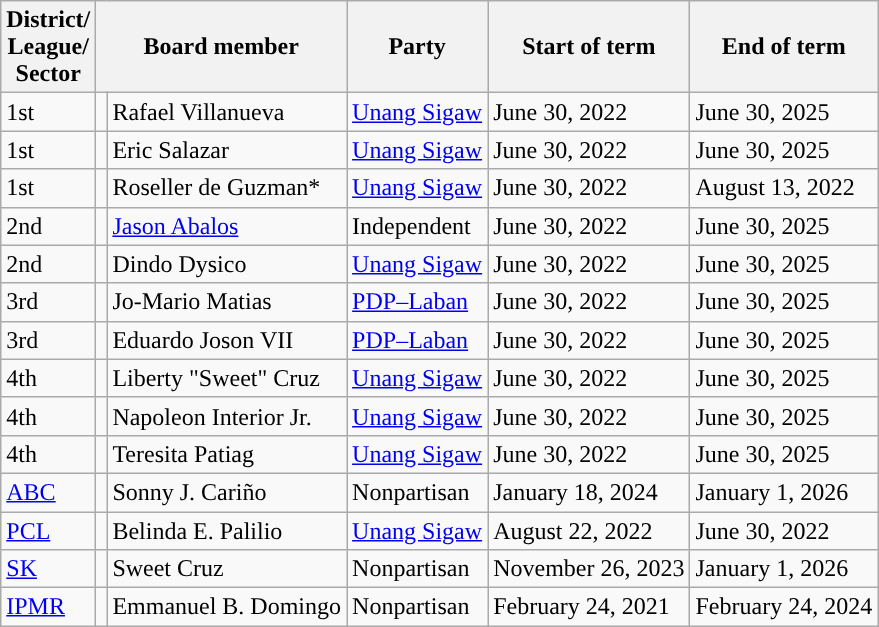<table class="wikitable">
<tr>
<th>District/<br>League/<br>Sector</th>
<th colspan="2">Board member</th>
<th>Party</th>
<th>Start of term</th>
<th>End of term</th>
</tr>
<tr>
<td>1st</td>
<td></td>
<td>Rafael Villanueva</td>
<td><a href='#'>Unang Sigaw</a></td>
<td>June 30, 2022</td>
<td>June 30, 2025</td>
</tr>
<tr>
<td>1st</td>
<td></td>
<td>Eric Salazar</td>
<td><a href='#'>Unang Sigaw</a></td>
<td>June 30, 2022</td>
<td>June 30, 2025</td>
</tr>
<tr>
<td>1st</td>
<td></td>
<td>Roseller de Guzman*</td>
<td><a href='#'>Unang Sigaw</a></td>
<td>June 30, 2022</td>
<td>August 13, 2022</td>
</tr>
<tr>
<td>2nd</td>
<td></td>
<td><a href='#'>Jason Abalos</a></td>
<td>Independent</td>
<td>June 30, 2022</td>
<td>June 30, 2025</td>
</tr>
<tr>
<td>2nd</td>
<td></td>
<td>Dindo Dysico</td>
<td><a href='#'>Unang Sigaw</a></td>
<td>June 30, 2022</td>
<td>June 30, 2025</td>
</tr>
<tr>
<td>3rd</td>
<td></td>
<td>Jo-Mario Matias</td>
<td><a href='#'>PDP–Laban</a></td>
<td>June 30, 2022</td>
<td>June 30, 2025</td>
</tr>
<tr>
<td>3rd</td>
<td></td>
<td>Eduardo Joson VII</td>
<td><a href='#'>PDP–Laban</a></td>
<td>June 30, 2022</td>
<td>June 30, 2025</td>
</tr>
<tr>
<td>4th</td>
<td></td>
<td>Liberty "Sweet" Cruz</td>
<td><a href='#'>Unang Sigaw</a></td>
<td>June 30, 2022</td>
<td>June 30, 2025</td>
</tr>
<tr>
<td>4th</td>
<td></td>
<td>Napoleon Interior Jr.</td>
<td><a href='#'>Unang Sigaw</a></td>
<td>June 30, 2022</td>
<td>June 30, 2025</td>
</tr>
<tr>
<td>4th</td>
<td></td>
<td>Teresita Patiag</td>
<td><a href='#'>Unang Sigaw</a></td>
<td>June 30, 2022</td>
<td>June 30, 2025</td>
</tr>
<tr>
<td><a href='#'>ABC</a></td>
<td></td>
<td>Sonny J. Cariño</td>
<td>Nonpartisan</td>
<td>January 18, 2024</td>
<td>January 1, 2026</td>
</tr>
<tr>
<td><a href='#'>PCL</a></td>
<td></td>
<td>Belinda E. Palilio</td>
<td><a href='#'>Unang Sigaw</a></td>
<td>August 22, 2022</td>
<td>June 30, 2022</td>
</tr>
<tr>
<td><a href='#'>SK</a></td>
<td></td>
<td>Sweet Cruz</td>
<td>Nonpartisan</td>
<td>November 26, 2023</td>
<td>January 1, 2026</td>
</tr>
<tr>
<td><a href='#'>IPMR</a></td>
<td></td>
<td>Emmanuel B. Domingo</td>
<td>Nonpartisan</td>
<td>February 24, 2021</td>
<td>February 24, 2024</td>
</tr>
</table>
